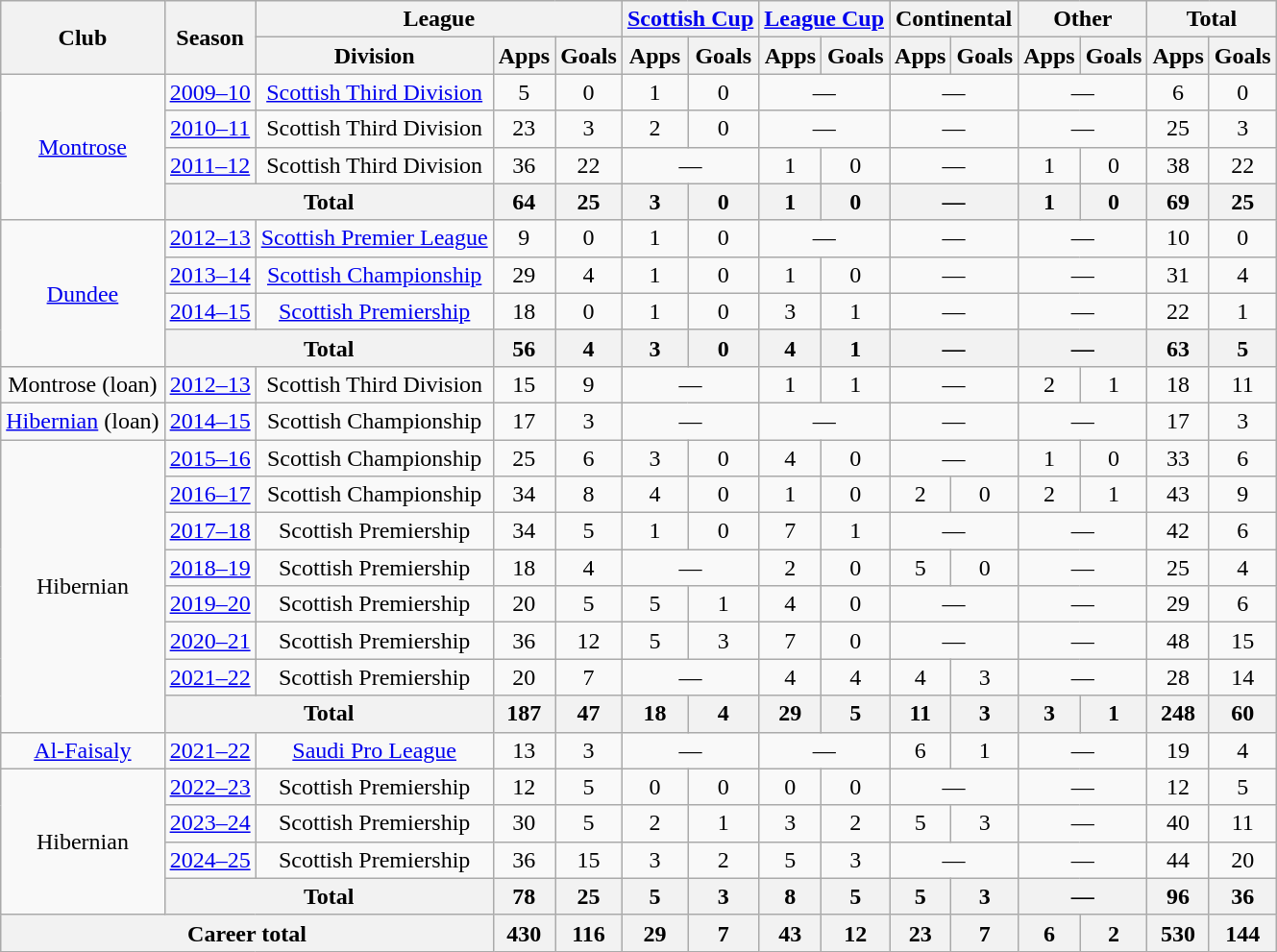<table class="wikitable" style="text-align:center">
<tr>
<th rowspan="2">Club</th>
<th rowspan="2">Season</th>
<th colspan="3">League</th>
<th colspan="2"><a href='#'>Scottish Cup</a></th>
<th colspan="2"><a href='#'>League Cup</a></th>
<th colspan="2">Continental</th>
<th colspan="2">Other</th>
<th colspan="2">Total</th>
</tr>
<tr>
<th>Division</th>
<th>Apps</th>
<th>Goals</th>
<th>Apps</th>
<th>Goals</th>
<th>Apps</th>
<th>Goals</th>
<th>Apps</th>
<th>Goals</th>
<th>Apps</th>
<th>Goals</th>
<th>Apps</th>
<th>Goals</th>
</tr>
<tr>
<td rowspan="4"><a href='#'>Montrose</a></td>
<td><a href='#'>2009–10</a></td>
<td><a href='#'>Scottish Third Division</a></td>
<td>5</td>
<td>0</td>
<td>1</td>
<td>0</td>
<td colspan="2">—</td>
<td colspan="2">—</td>
<td colspan="2">—</td>
<td>6</td>
<td>0</td>
</tr>
<tr>
<td><a href='#'>2010–11</a></td>
<td>Scottish Third Division</td>
<td>23</td>
<td>3</td>
<td>2</td>
<td>0</td>
<td colspan="2">—</td>
<td colspan="2">—</td>
<td colspan="2">—</td>
<td>25</td>
<td>3</td>
</tr>
<tr>
<td><a href='#'>2011–12</a></td>
<td>Scottish Third Division</td>
<td>36</td>
<td>22</td>
<td colspan="2">—</td>
<td>1</td>
<td>0</td>
<td colspan="2">—</td>
<td>1</td>
<td>0</td>
<td>38</td>
<td>22</td>
</tr>
<tr>
<th colspan="2">Total</th>
<th>64</th>
<th>25</th>
<th>3</th>
<th>0</th>
<th>1</th>
<th>0</th>
<th colspan="2">—</th>
<th>1</th>
<th>0</th>
<th>69</th>
<th>25</th>
</tr>
<tr>
<td rowspan="4"><a href='#'>Dundee</a></td>
<td><a href='#'>2012–13</a></td>
<td><a href='#'>Scottish Premier League</a></td>
<td>9</td>
<td>0</td>
<td>1</td>
<td>0</td>
<td colspan="2">—</td>
<td colspan="2">—</td>
<td colspan="2">—</td>
<td>10</td>
<td>0</td>
</tr>
<tr>
<td><a href='#'>2013–14</a></td>
<td><a href='#'>Scottish Championship</a></td>
<td>29</td>
<td>4</td>
<td>1</td>
<td>0</td>
<td>1</td>
<td>0</td>
<td colspan="2">—</td>
<td colspan="2">—</td>
<td>31</td>
<td>4</td>
</tr>
<tr>
<td><a href='#'>2014–15</a></td>
<td><a href='#'>Scottish Premiership</a></td>
<td>18</td>
<td>0</td>
<td>1</td>
<td>0</td>
<td>3</td>
<td>1</td>
<td colspan="2">—</td>
<td colspan="2">—</td>
<td>22</td>
<td>1</td>
</tr>
<tr>
<th colspan="2">Total</th>
<th>56</th>
<th>4</th>
<th>3</th>
<th>0</th>
<th>4</th>
<th>1</th>
<th colspan="2">—</th>
<th colspan="2">—</th>
<th>63</th>
<th>5</th>
</tr>
<tr>
<td>Montrose (loan)</td>
<td><a href='#'>2012–13</a></td>
<td>Scottish Third Division</td>
<td>15</td>
<td>9</td>
<td colspan="2">—</td>
<td>1</td>
<td>1</td>
<td colspan="2">—</td>
<td>2</td>
<td>1</td>
<td>18</td>
<td>11</td>
</tr>
<tr>
<td><a href='#'>Hibernian</a> (loan)</td>
<td><a href='#'>2014–15</a></td>
<td>Scottish Championship</td>
<td>17</td>
<td>3</td>
<td colspan="2">—</td>
<td colspan="2">—</td>
<td colspan="2">—</td>
<td colspan="2">—</td>
<td>17</td>
<td>3</td>
</tr>
<tr>
<td rowspan="8">Hibernian</td>
<td><a href='#'>2015–16</a></td>
<td>Scottish Championship</td>
<td>25</td>
<td>6</td>
<td>3</td>
<td>0</td>
<td>4</td>
<td>0</td>
<td colspan="2">—</td>
<td>1</td>
<td>0</td>
<td>33</td>
<td>6</td>
</tr>
<tr>
<td><a href='#'>2016–17</a></td>
<td>Scottish Championship</td>
<td>34</td>
<td>8</td>
<td>4</td>
<td>0</td>
<td>1</td>
<td>0</td>
<td>2</td>
<td>0</td>
<td>2</td>
<td>1</td>
<td>43</td>
<td>9</td>
</tr>
<tr>
<td><a href='#'>2017–18</a></td>
<td>Scottish Premiership</td>
<td>34</td>
<td>5</td>
<td>1</td>
<td>0</td>
<td>7</td>
<td>1</td>
<td colspan="2">—</td>
<td colspan="2">—</td>
<td>42</td>
<td>6</td>
</tr>
<tr>
<td><a href='#'>2018–19</a></td>
<td>Scottish Premiership</td>
<td>18</td>
<td>4</td>
<td colspan="2">—</td>
<td>2</td>
<td>0</td>
<td>5</td>
<td>0</td>
<td colspan="2">—</td>
<td>25</td>
<td>4</td>
</tr>
<tr>
<td><a href='#'>2019–20</a></td>
<td>Scottish Premiership</td>
<td>20</td>
<td>5</td>
<td>5</td>
<td>1</td>
<td>4</td>
<td>0</td>
<td colspan="2">—</td>
<td colspan="2">—</td>
<td>29</td>
<td>6</td>
</tr>
<tr>
<td><a href='#'>2020–21</a></td>
<td>Scottish Premiership</td>
<td>36</td>
<td>12</td>
<td>5</td>
<td>3</td>
<td>7</td>
<td>0</td>
<td colspan="2">—</td>
<td colspan="2">—</td>
<td>48</td>
<td>15</td>
</tr>
<tr>
<td><a href='#'>2021–22</a></td>
<td>Scottish Premiership</td>
<td>20</td>
<td>7</td>
<td colspan="2">—</td>
<td>4</td>
<td>4</td>
<td>4</td>
<td>3</td>
<td colspan="2">—</td>
<td>28</td>
<td>14</td>
</tr>
<tr>
<th colspan="2">Total</th>
<th>187</th>
<th>47</th>
<th>18</th>
<th>4</th>
<th>29</th>
<th>5</th>
<th>11</th>
<th>3</th>
<th>3</th>
<th>1</th>
<th>248</th>
<th>60</th>
</tr>
<tr>
<td><a href='#'>Al-Faisaly</a></td>
<td><a href='#'>2021–22</a></td>
<td><a href='#'>Saudi Pro League</a></td>
<td>13</td>
<td>3</td>
<td colspan="2">—</td>
<td colspan="2">—</td>
<td>6</td>
<td>1</td>
<td colspan="2">—</td>
<td>19</td>
<td>4</td>
</tr>
<tr>
<td rowspan="4">Hibernian</td>
<td><a href='#'>2022–23</a></td>
<td>Scottish Premiership</td>
<td>12</td>
<td>5</td>
<td>0</td>
<td>0</td>
<td>0</td>
<td>0</td>
<td colspan="2">—</td>
<td colspan="2">—</td>
<td>12</td>
<td>5</td>
</tr>
<tr>
<td><a href='#'>2023–24</a></td>
<td>Scottish Premiership</td>
<td>30</td>
<td>5</td>
<td>2</td>
<td>1</td>
<td>3</td>
<td>2</td>
<td>5</td>
<td>3</td>
<td colspan="2">—</td>
<td>40</td>
<td>11</td>
</tr>
<tr>
<td><a href='#'>2024–25</a></td>
<td>Scottish Premiership</td>
<td>36</td>
<td>15</td>
<td>3</td>
<td>2</td>
<td>5</td>
<td>3</td>
<td colspan="2">—</td>
<td colspan="2">—</td>
<td>44</td>
<td>20</td>
</tr>
<tr>
<th colspan="2">Total</th>
<th>78</th>
<th>25</th>
<th>5</th>
<th>3</th>
<th>8</th>
<th>5</th>
<th>5</th>
<th>3</th>
<th colspan="2">—</th>
<th>96</th>
<th>36</th>
</tr>
<tr>
<th colspan="3">Career total</th>
<th>430</th>
<th>116</th>
<th>29</th>
<th>7</th>
<th>43</th>
<th>12</th>
<th>23</th>
<th>7</th>
<th>6</th>
<th>2</th>
<th>530</th>
<th>144</th>
</tr>
</table>
